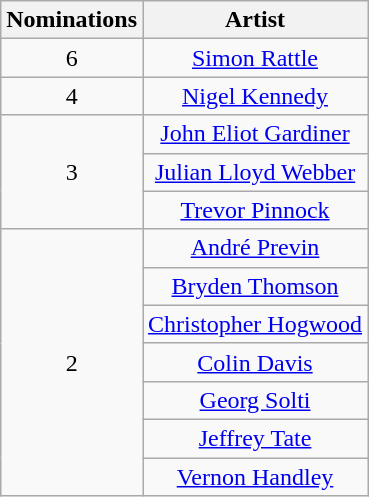<table class="wikitable" rowspan="2" style="text-align:center;">
<tr>
<th scope="col" style="width:55px;">Nominations</th>
<th scope="col" style="text-align:center;">Artist</th>
</tr>
<tr>
<td>6</td>
<td><a href='#'>Simon Rattle</a></td>
</tr>
<tr>
<td>4</td>
<td><a href='#'>Nigel Kennedy</a></td>
</tr>
<tr>
<td rowspan="3">3</td>
<td><a href='#'>John Eliot Gardiner</a></td>
</tr>
<tr>
<td><a href='#'>Julian Lloyd Webber</a></td>
</tr>
<tr>
<td><a href='#'>Trevor Pinnock</a></td>
</tr>
<tr>
<td rowspan="7">2</td>
<td><a href='#'>André Previn</a></td>
</tr>
<tr>
<td><a href='#'>Bryden Thomson</a></td>
</tr>
<tr>
<td><a href='#'>Christopher Hogwood</a></td>
</tr>
<tr>
<td><a href='#'>Colin Davis</a></td>
</tr>
<tr>
<td><a href='#'>Georg Solti</a></td>
</tr>
<tr>
<td><a href='#'>Jeffrey Tate</a></td>
</tr>
<tr>
<td><a href='#'>Vernon Handley</a></td>
</tr>
</table>
